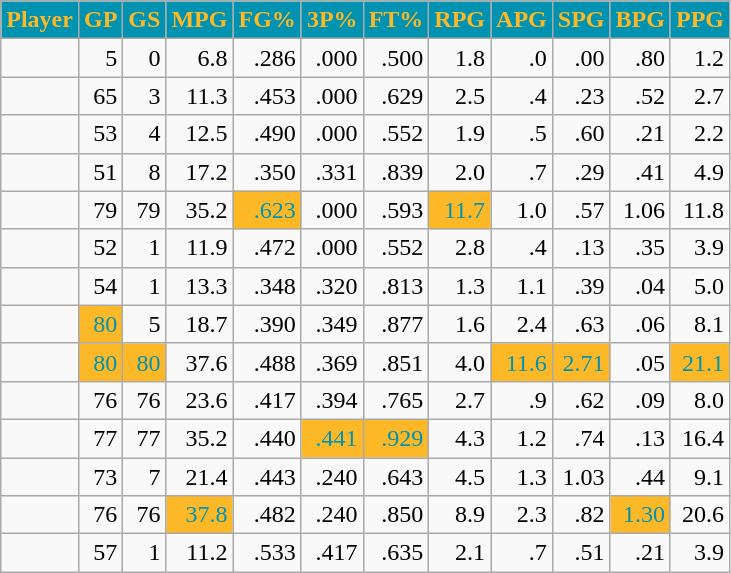<table class="wikitable sortable" style="text-align:right;">
<tr>
<th style="background:#0093B1; color:#FDB827">Player</th>
<th style="background:#0093B1; color:#FDB827">GP</th>
<th style="background:#0093B1; color:#FDB827">GS</th>
<th style="background:#0093B1; color:#FDB827">MPG</th>
<th style="background:#0093B1; color:#FDB827">FG%</th>
<th style="background:#0093B1; color:#FDB827">3P%</th>
<th style="background:#0093B1; color:#FDB827">FT%</th>
<th style="background:#0093B1; color:#FDB827">RPG</th>
<th style="background:#0093B1; color:#FDB827">APG</th>
<th style="background:#0093B1; color:#FDB827">SPG</th>
<th style="background:#0093B1; color:#FDB827">BPG</th>
<th style="background:#0093B1; color:#FDB827">PPG</th>
</tr>
<tr>
<td></td>
<td>5</td>
<td>0</td>
<td>6.8</td>
<td>.286</td>
<td>.000</td>
<td>.500</td>
<td>1.8</td>
<td>.0</td>
<td>.00</td>
<td>.80</td>
<td>1.2</td>
</tr>
<tr>
<td></td>
<td>65</td>
<td>3</td>
<td>11.3</td>
<td>.453</td>
<td>.000</td>
<td>.629</td>
<td>2.5</td>
<td>.4</td>
<td>.23</td>
<td>.52</td>
<td>2.7</td>
</tr>
<tr>
<td></td>
<td>53</td>
<td>4</td>
<td>12.5</td>
<td>.490</td>
<td>.000</td>
<td>.552</td>
<td>1.9</td>
<td>.5</td>
<td>.60</td>
<td>.21</td>
<td>2.2</td>
</tr>
<tr>
<td></td>
<td>51</td>
<td>8</td>
<td>17.2</td>
<td>.350</td>
<td>.331</td>
<td>.839</td>
<td>2.0</td>
<td>.7</td>
<td>.29</td>
<td>.41</td>
<td>4.9</td>
</tr>
<tr>
<td></td>
<td>79</td>
<td>79</td>
<td>35.2</td>
<td style="background:#FDB827;color:#0093B1;">.623</td>
<td>.000</td>
<td>.593</td>
<td style="background:#FDB827;color:#0093B1;">11.7</td>
<td>1.0</td>
<td>.57</td>
<td>1.06</td>
<td>11.8</td>
</tr>
<tr>
<td></td>
<td>52</td>
<td>1</td>
<td>11.9</td>
<td>.472</td>
<td>.000</td>
<td>.552</td>
<td>2.8</td>
<td>.4</td>
<td>.13</td>
<td>.35</td>
<td>3.9</td>
</tr>
<tr>
<td></td>
<td>54</td>
<td>1</td>
<td>13.3</td>
<td>.348</td>
<td>.320</td>
<td>.813</td>
<td>1.3</td>
<td>1.1</td>
<td>.39</td>
<td>.04</td>
<td>5.0</td>
</tr>
<tr>
<td></td>
<td style="background:#FDB827;color:#0093B1;">80</td>
<td>5</td>
<td>18.7</td>
<td>.390</td>
<td>.349</td>
<td>.877</td>
<td>1.6</td>
<td>2.4</td>
<td>.63</td>
<td>.06</td>
<td>8.1</td>
</tr>
<tr>
<td></td>
<td style="background:#FDB827;color:#0093B1;">80</td>
<td style="background:#FDB827;color:#0093B1;">80</td>
<td>37.6</td>
<td>.488</td>
<td>.369</td>
<td>.851</td>
<td>4.0</td>
<td style="background:#FDB827;color:#0093B1;">11.6</td>
<td style="background:#FDB827;color:#0093B1;">2.71</td>
<td>.05</td>
<td style="background:#FDB827;color:#0093B1;">21.1</td>
</tr>
<tr>
<td></td>
<td>76</td>
<td>76</td>
<td>23.6</td>
<td>.417</td>
<td>.394</td>
<td>.765</td>
<td>2.7</td>
<td>.9</td>
<td>.62</td>
<td>.09</td>
<td>8.0</td>
</tr>
<tr>
<td></td>
<td>77</td>
<td>77</td>
<td>35.2</td>
<td>.440</td>
<td style="background:#FDB827;color:#0093B1;">.441</td>
<td style="background:#FDB827;color:#0093B1;">.929</td>
<td>4.3</td>
<td>1.2</td>
<td>.74</td>
<td>.13</td>
<td>16.4</td>
</tr>
<tr>
<td></td>
<td>73</td>
<td>7</td>
<td>21.4</td>
<td>.443</td>
<td>.240</td>
<td>.643</td>
<td>4.5</td>
<td>1.3</td>
<td>1.03</td>
<td>.44</td>
<td>9.1</td>
</tr>
<tr>
<td></td>
<td>76</td>
<td>76</td>
<td style="background:#FDB827;color:#0093B1;">37.8</td>
<td>.482</td>
<td>.240</td>
<td>.850</td>
<td>8.9</td>
<td>2.3</td>
<td>.82</td>
<td style="background:#FDB827;color:#0093B1;">1.30</td>
<td>20.6</td>
</tr>
<tr>
<td></td>
<td>57</td>
<td>1</td>
<td>11.2</td>
<td>.533</td>
<td>.417</td>
<td>.635</td>
<td>2.1</td>
<td>.7</td>
<td>.51</td>
<td>.21</td>
<td>3.9</td>
</tr>
</table>
